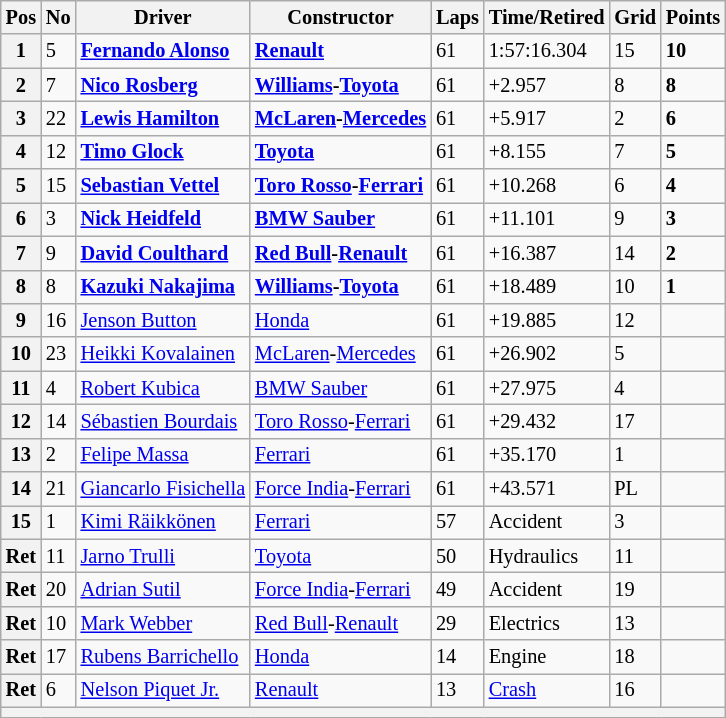<table class="wikitable" border="1" style="font-size:85%">
<tr>
<th>Pos</th>
<th>No</th>
<th>Driver</th>
<th>Constructor</th>
<th>Laps</th>
<th>Time/Retired</th>
<th>Grid</th>
<th>Points</th>
</tr>
<tr>
<th>1</th>
<td>5</td>
<td> <strong><a href='#'>Fernando Alonso</a></strong></td>
<td><strong><a href='#'>Renault</a></strong></td>
<td>61</td>
<td>1:57:16.304</td>
<td>15</td>
<td><strong>10</strong></td>
</tr>
<tr>
<th>2</th>
<td>7</td>
<td> <strong><a href='#'>Nico Rosberg</a></strong></td>
<td><strong><a href='#'>Williams</a>-<a href='#'>Toyota</a></strong></td>
<td>61</td>
<td>+2.957</td>
<td>8</td>
<td><strong>8</strong></td>
</tr>
<tr>
<th>3</th>
<td>22</td>
<td> <strong><a href='#'>Lewis Hamilton</a></strong></td>
<td><strong><a href='#'>McLaren</a>-<a href='#'>Mercedes</a></strong></td>
<td>61</td>
<td>+5.917</td>
<td>2</td>
<td><strong>6</strong></td>
</tr>
<tr>
<th>4</th>
<td>12</td>
<td> <strong><a href='#'>Timo Glock</a></strong></td>
<td><strong><a href='#'>Toyota</a></strong></td>
<td>61</td>
<td>+8.155</td>
<td>7</td>
<td><strong>5</strong></td>
</tr>
<tr>
<th>5</th>
<td>15</td>
<td> <strong><a href='#'>Sebastian Vettel</a></strong></td>
<td><strong><a href='#'>Toro Rosso</a>-<a href='#'>Ferrari</a></strong></td>
<td>61</td>
<td>+10.268</td>
<td>6</td>
<td><strong>4</strong></td>
</tr>
<tr>
<th>6</th>
<td>3</td>
<td> <strong><a href='#'>Nick Heidfeld</a></strong></td>
<td><strong><a href='#'>BMW Sauber</a></strong></td>
<td>61</td>
<td>+11.101</td>
<td>9</td>
<td><strong>3</strong></td>
</tr>
<tr>
<th>7</th>
<td>9</td>
<td> <strong><a href='#'>David Coulthard</a></strong></td>
<td><strong><a href='#'>Red Bull</a>-<a href='#'>Renault</a></strong></td>
<td>61</td>
<td>+16.387</td>
<td>14</td>
<td><strong>2</strong></td>
</tr>
<tr>
<th>8</th>
<td>8</td>
<td> <strong><a href='#'>Kazuki Nakajima</a></strong></td>
<td><strong><a href='#'>Williams</a>-<a href='#'>Toyota</a></strong></td>
<td>61</td>
<td>+18.489</td>
<td>10</td>
<td><strong>1</strong></td>
</tr>
<tr>
<th>9</th>
<td>16</td>
<td> <a href='#'>Jenson Button</a></td>
<td><a href='#'>Honda</a></td>
<td>61</td>
<td>+19.885</td>
<td>12</td>
<td></td>
</tr>
<tr>
<th>10</th>
<td>23</td>
<td> <a href='#'>Heikki Kovalainen</a></td>
<td><a href='#'>McLaren</a>-<a href='#'>Mercedes</a></td>
<td>61</td>
<td>+26.902</td>
<td>5</td>
<td></td>
</tr>
<tr>
<th>11</th>
<td>4</td>
<td> <a href='#'>Robert Kubica</a></td>
<td><a href='#'>BMW Sauber</a></td>
<td>61</td>
<td>+27.975</td>
<td>4</td>
<td></td>
</tr>
<tr>
<th>12</th>
<td>14</td>
<td> <a href='#'>Sébastien Bourdais</a></td>
<td><a href='#'>Toro Rosso</a>-<a href='#'>Ferrari</a></td>
<td>61</td>
<td>+29.432</td>
<td>17</td>
<td></td>
</tr>
<tr>
<th>13</th>
<td>2</td>
<td> <a href='#'>Felipe Massa</a></td>
<td><a href='#'>Ferrari</a></td>
<td>61</td>
<td>+35.170</td>
<td>1</td>
<td></td>
</tr>
<tr>
<th>14</th>
<td>21</td>
<td> <a href='#'>Giancarlo Fisichella</a></td>
<td><a href='#'>Force India</a>-<a href='#'>Ferrari</a></td>
<td>61</td>
<td>+43.571</td>
<td>PL</td>
<td></td>
</tr>
<tr>
<th>15</th>
<td>1</td>
<td> <a href='#'>Kimi Räikkönen</a></td>
<td><a href='#'>Ferrari</a></td>
<td>57</td>
<td>Accident</td>
<td>3</td>
<td></td>
</tr>
<tr>
<th>Ret</th>
<td>11</td>
<td> <a href='#'>Jarno Trulli</a></td>
<td><a href='#'>Toyota</a></td>
<td>50</td>
<td>Hydraulics</td>
<td>11</td>
<td></td>
</tr>
<tr>
<th>Ret</th>
<td>20</td>
<td> <a href='#'>Adrian Sutil</a></td>
<td><a href='#'>Force India</a>-<a href='#'>Ferrari</a></td>
<td>49</td>
<td>Accident</td>
<td>19</td>
<td></td>
</tr>
<tr>
<th>Ret</th>
<td>10</td>
<td> <a href='#'>Mark Webber</a></td>
<td><a href='#'>Red Bull</a>-<a href='#'>Renault</a></td>
<td>29</td>
<td>Electrics</td>
<td>13</td>
<td></td>
</tr>
<tr>
<th>Ret</th>
<td>17</td>
<td> <a href='#'>Rubens Barrichello</a></td>
<td><a href='#'>Honda</a></td>
<td>14</td>
<td>Engine</td>
<td>18</td>
<td></td>
</tr>
<tr>
<th>Ret</th>
<td>6</td>
<td> <a href='#'>Nelson Piquet Jr.</a></td>
<td><a href='#'>Renault</a></td>
<td>13</td>
<td><a href='#'>Crash</a></td>
<td>16</td>
<td></td>
</tr>
<tr>
<th colspan="8"></th>
</tr>
</table>
